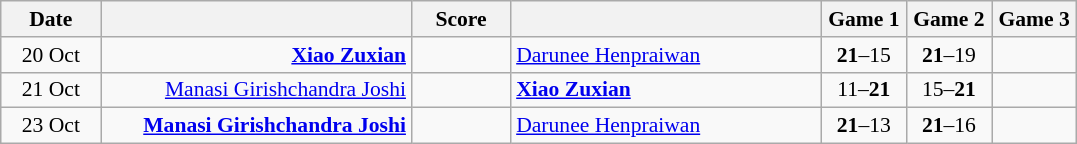<table class="wikitable" style="text-align:center; font-size:90% ">
<tr>
<th width="60">Date</th>
<th align="right" width="200"></th>
<th width="60">Score</th>
<th align="left" width="200"></th>
<th width="50">Game 1</th>
<th width="50">Game 2</th>
<th width="50">Game 3</th>
</tr>
<tr>
<td>20 Oct</td>
<td align="right"><strong><a href='#'>Xiao Zuxian</a> </strong></td>
<td align="center"></td>
<td align="left"> <a href='#'>Darunee Henpraiwan</a></td>
<td><strong>21</strong>–15</td>
<td><strong>21</strong>–19</td>
<td></td>
</tr>
<tr>
<td>21 Oct</td>
<td align="right"><a href='#'>Manasi Girishchandra Joshi</a> </td>
<td align="center"></td>
<td align="left"><strong> <a href='#'>Xiao Zuxian</a></strong></td>
<td>11–<strong>21</strong></td>
<td>15–<strong>21</strong></td>
<td></td>
</tr>
<tr>
<td>23 Oct</td>
<td align="right"><strong><a href='#'>Manasi Girishchandra Joshi</a> </strong></td>
<td align="center"></td>
<td align="left"> <a href='#'>Darunee Henpraiwan</a></td>
<td><strong>21</strong>–13</td>
<td><strong>21</strong>–16</td>
<td></td>
</tr>
</table>
